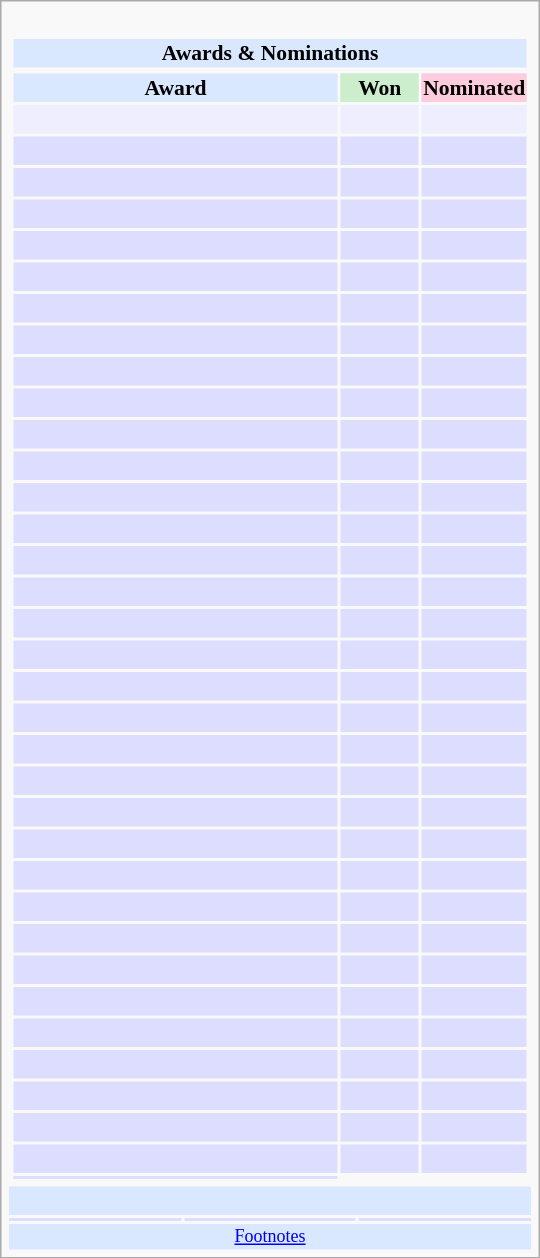<table class="infobox" style="width: 25em; text-align: left; font-size: 90%; vertical-align: middle;">
<tr>
<td colspan=3><br><table class="collapsible collapsed" width=100%>
<tr>
<th colspan=3 style="background-color: #D9E8FF; text-align: center;">Awards & Nominations</th>
</tr>
<tr>
</tr>
<tr style="background:#d9e8ff; text-align:center;">
<td><strong>Award</strong></td>
<td style="background:#cec; text-size:0.9em; width:50px;"><strong>Won</strong></td>
<td style="background:#fcd; text-size:0.9em; width:50px;"><strong>Nominated</strong></td>
</tr>
<tr style="background:#eef;">
<td style="text-align:center;"><br></td>
<td></td>
<td></td>
</tr>
<tr style="background:#ddf;">
<td style="text-align:center;"><br></td>
<td></td>
<td></td>
</tr>
<tr style="background:#ddf;">
<td style="text-align:center;"><br></td>
<td></td>
<td></td>
</tr>
<tr style="background:#ddf;">
<td style="text-align:center;"><br></td>
<td></td>
<td></td>
</tr>
<tr style="background:#ddf;">
<td style="text-align:center;"><br></td>
<td></td>
<td></td>
</tr>
<tr style="background:#ddf;">
<td style="text-align:center;"><br></td>
<td></td>
<td></td>
</tr>
<tr style="background:#ddf;">
<td style="text-align:center;"><br></td>
<td></td>
<td></td>
</tr>
<tr style="background:#ddf;">
<td style="text-align:center;"><br></td>
<td></td>
<td></td>
</tr>
<tr style="background:#ddf;">
<td style="text-align:center;"><br></td>
<td></td>
<td></td>
</tr>
<tr style="background:#ddf;">
<td style="text-align:center;"><br></td>
<td></td>
<td></td>
</tr>
<tr style="background:#ddf;">
<td style="text-align:center;"><br></td>
<td></td>
<td></td>
</tr>
<tr style="background:#ddf;">
<td style="text-align:center;"><br></td>
<td></td>
<td></td>
</tr>
<tr style="background:#ddf;">
<td style="text-align:center;"><br></td>
<td></td>
<td></td>
</tr>
<tr style="background:#ddf;">
<td style="text-align:center;"><br></td>
<td></td>
<td></td>
</tr>
<tr style="background:#ddf;">
<td style="text-align:center;"><br></td>
<td></td>
<td></td>
</tr>
<tr style="background:#ddf;">
<td style="text-align:center;"><br></td>
<td></td>
<td></td>
</tr>
<tr style="background:#ddf;">
<td style="text-align:center;"><br></td>
<td></td>
<td></td>
</tr>
<tr style="background:#ddf;">
<td style="text-align:center;"><br></td>
<td></td>
<td></td>
</tr>
<tr style="background:#ddf;">
<td style="text-align:center;"><br></td>
<td></td>
<td></td>
</tr>
<tr style="background:#ddf;">
<td style="text-align:center;"><br></td>
<td></td>
<td></td>
</tr>
<tr style="background:#ddf;">
<td style="text-align:center;"><br></td>
<td></td>
<td></td>
</tr>
<tr style="background:#ddf;">
<td style="text-align:center;"><br></td>
<td></td>
<td></td>
</tr>
<tr style="background:#ddf;">
<td style="text-align:center;"><br></td>
<td></td>
<td></td>
</tr>
<tr style="background:#ddf;">
<td style="text-align:center;"><br></td>
<td></td>
<td></td>
</tr>
<tr style="background:#ddf;">
<td style="text-align:center;"><br></td>
<td></td>
<td></td>
</tr>
<tr style="background:#ddf;">
<td style="text-align:center;"><br></td>
<td></td>
<td></td>
</tr>
<tr style="background:#ddf;">
<td style="text-align:center;"><br></td>
<td></td>
<td></td>
</tr>
<tr style="background:#ddf;">
<td style="text-align:center;"><br></td>
<td></td>
<td></td>
</tr>
<tr style="background:#ddf;">
<td style="text-align:center;"><br></td>
<td></td>
<td></td>
</tr>
<tr style="background:#ddf;">
<td style="text-align:center;"><br></td>
<td></td>
<td></td>
</tr>
<tr style="background:#ddf;">
<td style="text-align:center;"><br></td>
<td></td>
<td></td>
</tr>
<tr style="background:#ddf;">
<td style="text-align:center;"><br></td>
<td></td>
<td></td>
</tr>
<tr style="background:#ddf;">
<td style="text-align:center;"><br></td>
<td></td>
<td></td>
</tr>
<tr style="background:#ddf;">
<td style="text-align:center;"><br></td>
<td></td>
<td></td>
</tr>
<tr style="background:#ddf;">
<td style="text-align:center;"></td>
</tr>
</table>
</td>
</tr>
<tr style="background:#d9e8ff;">
<td style="text-align:center;" colspan="3"><br></td>
</tr>
<tr style="background:#ddf;">
<td></td>
<td></td>
<td></td>
</tr>
<tr style="background:#d9e8ff;">
<td colspan="3" style="font-size: smaller; text-align:center;"><a href='#'>Footnotes</a></td>
</tr>
</table>
